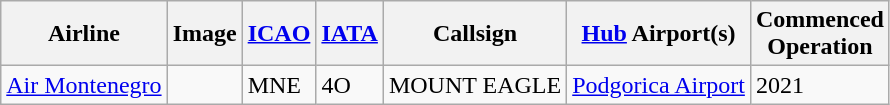<table border=0 cellpadding=2 cellspacing=3 class="wikitable sortable">
<tr valign="middle">
<th>Airline</th>
<th>Image</th>
<th><a href='#'>ICAO</a></th>
<th><a href='#'>IATA</a></th>
<th>Callsign</th>
<th><a href='#'>Hub</a> Airport(s)</th>
<th>Commenced<br>Operation</th>
</tr>
<tr>
<td><a href='#'>Air Montenegro</a><br></td>
<td></td>
<td>MNE</td>
<td>4O</td>
<td>MOUNT EAGLE</td>
<td><a href='#'>Podgorica Airport</a></td>
<td>2021<br></td>
</tr>
</table>
